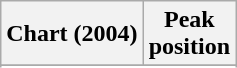<table class="wikitable sortable">
<tr>
<th>Chart (2004)</th>
<th>Peak<br>position</th>
</tr>
<tr>
</tr>
<tr>
</tr>
<tr>
</tr>
<tr>
</tr>
</table>
